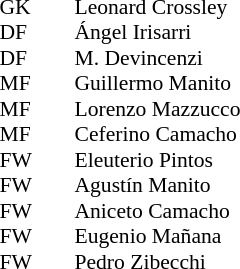<table cellspacing="0" cellpadding="0" style="font-size:90%; margin:0.2em auto;">
<tr>
<th width="25"></th>
<th width="25"></th>
</tr>
<tr>
<td>GK</td>
<td></td>
<td> Leonard Crossley</td>
</tr>
<tr>
<td>DF</td>
<td></td>
<td> Ángel Irisarri</td>
</tr>
<tr>
<td>DF</td>
<td></td>
<td> M. Devincenzi</td>
</tr>
<tr>
<td>MF</td>
<td></td>
<td> Guillermo Manito</td>
</tr>
<tr>
<td>MF</td>
<td></td>
<td> Lorenzo Mazzucco</td>
</tr>
<tr>
<td>MF</td>
<td></td>
<td> Ceferino Camacho</td>
</tr>
<tr>
<td>FW</td>
<td></td>
<td> Eleuterio Pintos</td>
</tr>
<tr>
<td>FW</td>
<td></td>
<td> Agustín Manito</td>
</tr>
<tr>
<td>FW</td>
<td></td>
<td> Aniceto Camacho</td>
</tr>
<tr>
<td>FW</td>
<td></td>
<td> Eugenio Mañana</td>
</tr>
<tr>
<td>FW</td>
<td></td>
<td> Pedro Zibecchi</td>
</tr>
</table>
